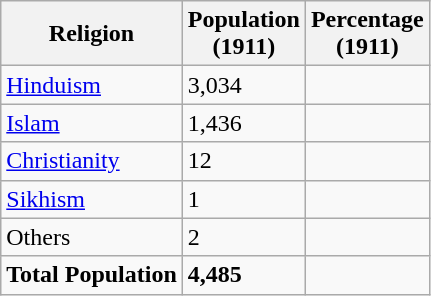<table class="wikitable sortable">
<tr>
<th>Religion</th>
<th>Population<br>(1911)</th>
<th>Percentage<br>(1911)</th>
</tr>
<tr>
<td><a href='#'>Hinduism</a> </td>
<td>3,034</td>
<td></td>
</tr>
<tr>
<td><a href='#'>Islam</a> </td>
<td>1,436</td>
<td></td>
</tr>
<tr>
<td><a href='#'>Christianity</a> </td>
<td>12</td>
<td></td>
</tr>
<tr>
<td><a href='#'>Sikhism</a> </td>
<td>1</td>
<td></td>
</tr>
<tr>
<td>Others</td>
<td>2</td>
<td></td>
</tr>
<tr>
<td><strong>Total Population</strong></td>
<td><strong>4,485</strong></td>
<td><strong></strong></td>
</tr>
</table>
